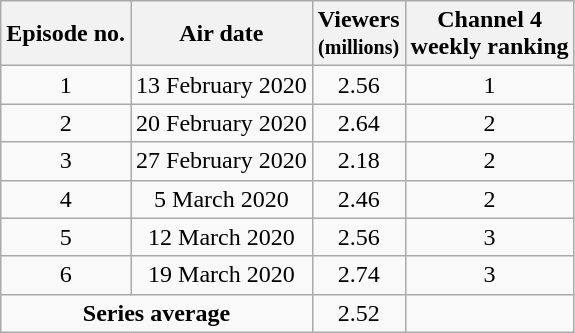<table class="wikitable" style="text-align:center;">
<tr>
<th>Episode no.</th>
<th>Air date</th>
<th>Viewers<br><small>(millions)</small></th>
<th>Channel 4<br>weekly ranking</th>
</tr>
<tr>
<td>1</td>
<td>13 February 2020</td>
<td>2.56</td>
<td>1</td>
</tr>
<tr>
<td>2</td>
<td>20 February 2020</td>
<td>2.64</td>
<td>2</td>
</tr>
<tr>
<td>3</td>
<td>27 February 2020</td>
<td>2.18</td>
<td>2</td>
</tr>
<tr>
<td>4</td>
<td>5 March 2020</td>
<td>2.46</td>
<td>2</td>
</tr>
<tr>
<td>5</td>
<td>12 March 2020</td>
<td>2.56</td>
<td>3</td>
</tr>
<tr>
<td>6</td>
<td>19 March 2020</td>
<td>2.74</td>
<td>3</td>
</tr>
<tr>
<td colspan="2"><strong>Series average</strong></td>
<td>2.52</td>
<td></td>
</tr>
</table>
